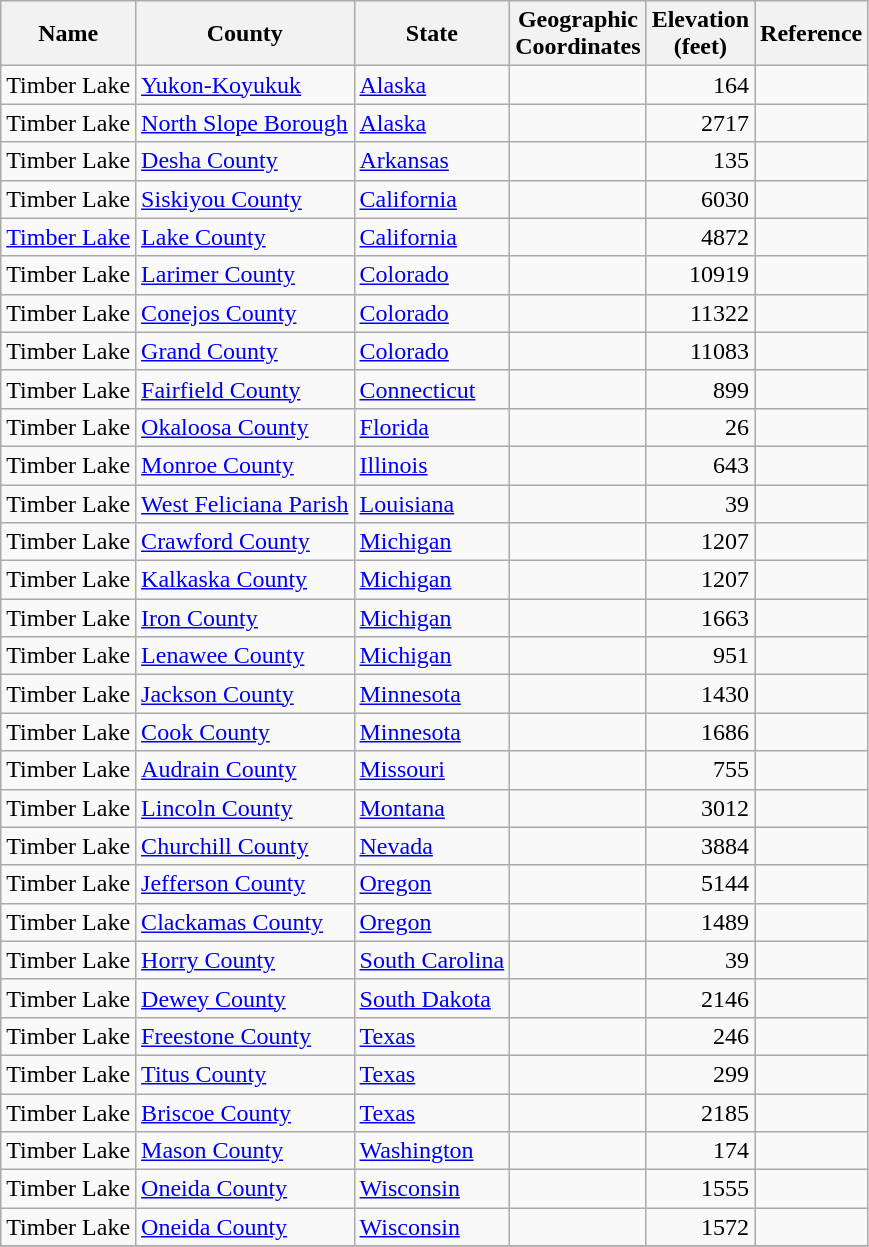<table class="wikitable">
<tr>
<th><strong> Name</strong></th>
<th><strong> County</strong></th>
<th><strong> State</strong></th>
<th><strong> Geographic</strong><br><strong>Coordinates</strong></th>
<th><strong> Elevation</strong><br><strong>(feet)</strong></th>
<th><strong> Reference</strong></th>
</tr>
<tr>
<td>Timber Lake</td>
<td><a href='#'>Yukon-Koyukuk</a></td>
<td><a href='#'>Alaska</a></td>
<td></td>
<td align="right">164</td>
<td></td>
</tr>
<tr>
<td>Timber Lake</td>
<td><a href='#'>North Slope Borough</a></td>
<td><a href='#'>Alaska</a></td>
<td></td>
<td align="right">2717</td>
<td></td>
</tr>
<tr>
<td>Timber Lake</td>
<td><a href='#'>Desha County</a></td>
<td><a href='#'>Arkansas</a></td>
<td></td>
<td align="right">135</td>
<td></td>
</tr>
<tr>
<td>Timber Lake</td>
<td><a href='#'>Siskiyou County</a></td>
<td><a href='#'>California</a></td>
<td></td>
<td align="right">6030</td>
<td></td>
</tr>
<tr>
<td><a href='#'>Timber Lake</a></td>
<td><a href='#'>Lake County</a></td>
<td><a href='#'>California</a></td>
<td></td>
<td align="right">4872</td>
<td></td>
</tr>
<tr>
<td>Timber Lake</td>
<td><a href='#'>Larimer County</a></td>
<td><a href='#'>Colorado</a></td>
<td></td>
<td align="right">10919</td>
<td></td>
</tr>
<tr>
<td>Timber Lake</td>
<td><a href='#'>Conejos County</a></td>
<td><a href='#'>Colorado</a></td>
<td></td>
<td align="right">11322</td>
<td></td>
</tr>
<tr>
<td>Timber Lake</td>
<td><a href='#'>Grand County</a></td>
<td><a href='#'>Colorado</a></td>
<td></td>
<td align="right">11083</td>
<td></td>
</tr>
<tr>
<td>Timber Lake</td>
<td><a href='#'>Fairfield County</a></td>
<td><a href='#'>Connecticut</a></td>
<td></td>
<td align="right">899</td>
<td></td>
</tr>
<tr>
<td>Timber Lake</td>
<td><a href='#'>Okaloosa County</a></td>
<td><a href='#'>Florida</a></td>
<td></td>
<td align="right">26</td>
<td></td>
</tr>
<tr>
<td>Timber Lake</td>
<td><a href='#'>Monroe County</a></td>
<td><a href='#'>Illinois</a></td>
<td></td>
<td align="right">643</td>
<td></td>
</tr>
<tr>
<td>Timber Lake</td>
<td><a href='#'>West Feliciana Parish</a></td>
<td><a href='#'>Louisiana</a></td>
<td></td>
<td align="right">39</td>
<td></td>
</tr>
<tr>
<td>Timber Lake</td>
<td><a href='#'>Crawford County</a></td>
<td><a href='#'>Michigan</a></td>
<td></td>
<td align="right">1207</td>
<td></td>
</tr>
<tr>
<td>Timber Lake</td>
<td><a href='#'>Kalkaska County</a></td>
<td><a href='#'>Michigan</a></td>
<td></td>
<td align="right">1207</td>
<td></td>
</tr>
<tr>
<td>Timber Lake</td>
<td><a href='#'>Iron County</a></td>
<td><a href='#'>Michigan</a></td>
<td></td>
<td align="right">1663</td>
<td></td>
</tr>
<tr>
<td>Timber Lake</td>
<td><a href='#'>Lenawee County</a></td>
<td><a href='#'>Michigan</a></td>
<td></td>
<td align="right">951</td>
<td></td>
</tr>
<tr>
<td>Timber Lake</td>
<td><a href='#'>Jackson County</a></td>
<td><a href='#'>Minnesota</a></td>
<td></td>
<td align="right">1430</td>
<td></td>
</tr>
<tr>
<td>Timber Lake</td>
<td><a href='#'>Cook County</a></td>
<td><a href='#'>Minnesota</a></td>
<td></td>
<td align="right">1686</td>
<td></td>
</tr>
<tr>
<td>Timber Lake</td>
<td><a href='#'>Audrain County</a></td>
<td><a href='#'>Missouri</a></td>
<td></td>
<td align="right">755</td>
<td></td>
</tr>
<tr>
<td>Timber Lake</td>
<td><a href='#'>Lincoln County</a></td>
<td><a href='#'>Montana</a></td>
<td></td>
<td align="right">3012</td>
<td></td>
</tr>
<tr>
<td>Timber Lake</td>
<td><a href='#'>Churchill County</a></td>
<td><a href='#'>Nevada</a></td>
<td></td>
<td align="right">3884</td>
<td></td>
</tr>
<tr>
<td>Timber Lake</td>
<td><a href='#'>Jefferson County</a></td>
<td><a href='#'>Oregon</a></td>
<td></td>
<td align="right">5144</td>
<td></td>
</tr>
<tr>
<td>Timber Lake</td>
<td><a href='#'>Clackamas County</a></td>
<td><a href='#'>Oregon</a></td>
<td></td>
<td align="right">1489</td>
<td></td>
</tr>
<tr>
<td>Timber Lake</td>
<td><a href='#'>Horry County</a></td>
<td><a href='#'>South Carolina</a></td>
<td></td>
<td align="right">39</td>
<td></td>
</tr>
<tr>
<td>Timber Lake</td>
<td><a href='#'>Dewey County</a></td>
<td><a href='#'>South Dakota</a></td>
<td></td>
<td align="right">2146</td>
<td></td>
</tr>
<tr>
<td>Timber Lake</td>
<td><a href='#'>Freestone County</a></td>
<td><a href='#'>Texas</a></td>
<td></td>
<td align="right">246</td>
<td></td>
</tr>
<tr>
<td>Timber Lake</td>
<td><a href='#'>Titus County</a></td>
<td><a href='#'>Texas</a></td>
<td></td>
<td align="right">299</td>
<td></td>
</tr>
<tr>
<td>Timber Lake</td>
<td><a href='#'>Briscoe County</a></td>
<td><a href='#'>Texas</a></td>
<td></td>
<td align="right">2185</td>
<td></td>
</tr>
<tr>
<td>Timber Lake</td>
<td><a href='#'>Mason County</a></td>
<td><a href='#'>Washington</a></td>
<td></td>
<td align="right">174</td>
<td></td>
</tr>
<tr>
<td>Timber Lake</td>
<td><a href='#'>Oneida County</a></td>
<td><a href='#'>Wisconsin</a></td>
<td></td>
<td align="right">1555</td>
<td></td>
</tr>
<tr>
<td>Timber Lake</td>
<td><a href='#'>Oneida County</a></td>
<td><a href='#'>Wisconsin</a></td>
<td></td>
<td align="right">1572</td>
<td></td>
</tr>
<tr>
</tr>
</table>
